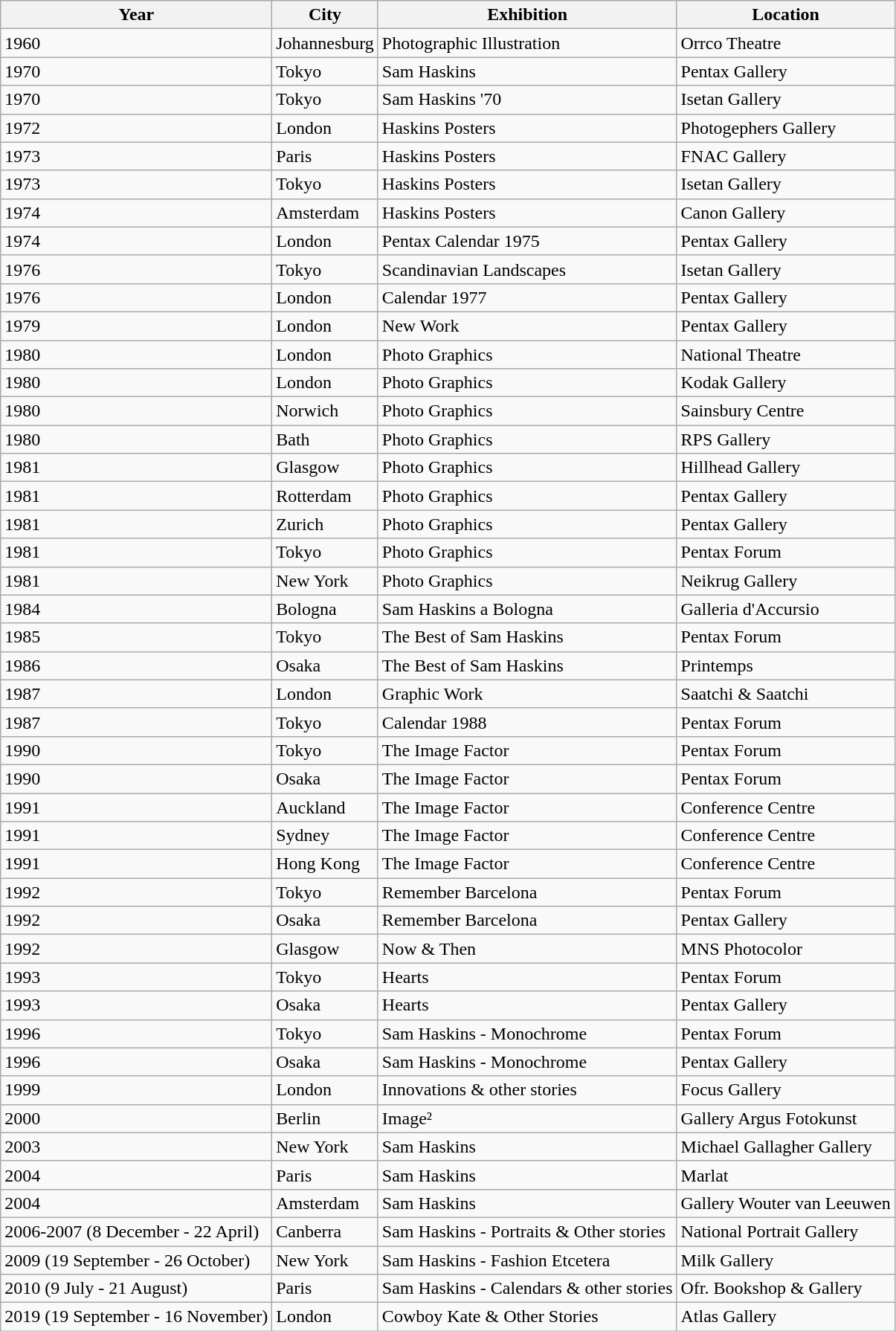<table class="wikitable">
<tr>
<th>Year</th>
<th>City</th>
<th>Exhibition</th>
<th>Location</th>
</tr>
<tr>
<td>1960</td>
<td>Johannesburg</td>
<td>Photographic Illustration</td>
<td>Orrco Theatre</td>
</tr>
<tr>
<td>1970</td>
<td>Tokyo</td>
<td>Sam Haskins</td>
<td>Pentax Gallery</td>
</tr>
<tr>
<td>1970</td>
<td>Tokyo</td>
<td>Sam Haskins '70</td>
<td>Isetan Gallery</td>
</tr>
<tr>
<td>1972</td>
<td>London</td>
<td>Haskins Posters</td>
<td>Photogephers Gallery</td>
</tr>
<tr>
<td>1973</td>
<td>Paris</td>
<td>Haskins Posters</td>
<td>FNAC Gallery</td>
</tr>
<tr>
<td>1973</td>
<td>Tokyo</td>
<td>Haskins Posters</td>
<td>Isetan Gallery</td>
</tr>
<tr>
<td>1974</td>
<td>Amsterdam</td>
<td>Haskins Posters</td>
<td>Canon Gallery</td>
</tr>
<tr>
<td>1974</td>
<td>London</td>
<td>Pentax Calendar 1975</td>
<td>Pentax Gallery</td>
</tr>
<tr>
<td>1976</td>
<td>Tokyo</td>
<td>Scandinavian Landscapes</td>
<td>Isetan Gallery</td>
</tr>
<tr>
<td>1976</td>
<td>London</td>
<td>Calendar 1977</td>
<td>Pentax Gallery</td>
</tr>
<tr>
<td>1979</td>
<td>London</td>
<td>New Work</td>
<td>Pentax Gallery</td>
</tr>
<tr>
<td>1980</td>
<td>London</td>
<td>Photo Graphics</td>
<td>National Theatre</td>
</tr>
<tr>
<td>1980</td>
<td>London</td>
<td>Photo Graphics</td>
<td>Kodak Gallery</td>
</tr>
<tr>
<td>1980</td>
<td>Norwich</td>
<td>Photo Graphics</td>
<td>Sainsbury Centre</td>
</tr>
<tr>
<td>1980</td>
<td>Bath</td>
<td>Photo Graphics</td>
<td>RPS Gallery</td>
</tr>
<tr>
<td>1981</td>
<td>Glasgow</td>
<td>Photo Graphics</td>
<td>Hillhead Gallery</td>
</tr>
<tr>
<td>1981</td>
<td>Rotterdam</td>
<td>Photo Graphics</td>
<td>Pentax Gallery</td>
</tr>
<tr>
<td>1981</td>
<td>Zurich</td>
<td>Photo Graphics</td>
<td>Pentax Gallery</td>
</tr>
<tr>
<td>1981</td>
<td>Tokyo</td>
<td>Photo Graphics</td>
<td>Pentax Forum</td>
</tr>
<tr>
<td>1981</td>
<td>New York</td>
<td>Photo Graphics</td>
<td>Neikrug Gallery</td>
</tr>
<tr>
<td>1984</td>
<td>Bologna</td>
<td>Sam Haskins a Bologna</td>
<td>Galleria d'Accursio</td>
</tr>
<tr>
<td>1985</td>
<td>Tokyo</td>
<td>The Best of Sam Haskins</td>
<td>Pentax Forum</td>
</tr>
<tr>
<td>1986</td>
<td>Osaka</td>
<td>The Best of Sam Haskins</td>
<td>Printemps</td>
</tr>
<tr>
<td>1987</td>
<td>London</td>
<td>Graphic Work</td>
<td>Saatchi & Saatchi</td>
</tr>
<tr>
<td>1987</td>
<td>Tokyo</td>
<td>Calendar 1988</td>
<td>Pentax Forum</td>
</tr>
<tr>
<td>1990</td>
<td>Tokyo</td>
<td>The Image Factor</td>
<td>Pentax Forum</td>
</tr>
<tr>
<td>1990</td>
<td>Osaka</td>
<td>The Image Factor</td>
<td>Pentax Forum</td>
</tr>
<tr>
<td>1991</td>
<td>Auckland</td>
<td>The Image Factor</td>
<td>Conference Centre</td>
</tr>
<tr>
<td>1991</td>
<td>Sydney</td>
<td>The Image Factor</td>
<td>Conference Centre</td>
</tr>
<tr>
<td>1991</td>
<td>Hong Kong</td>
<td>The Image Factor</td>
<td>Conference Centre</td>
</tr>
<tr>
<td>1992</td>
<td>Tokyo</td>
<td>Remember Barcelona</td>
<td>Pentax Forum</td>
</tr>
<tr>
<td>1992</td>
<td>Osaka</td>
<td>Remember Barcelona</td>
<td>Pentax Gallery</td>
</tr>
<tr>
<td>1992</td>
<td>Glasgow</td>
<td>Now & Then</td>
<td>MNS Photocolor</td>
</tr>
<tr>
<td>1993</td>
<td>Tokyo</td>
<td>Hearts</td>
<td>Pentax Forum</td>
</tr>
<tr>
<td>1993</td>
<td>Osaka</td>
<td>Hearts</td>
<td>Pentax Gallery</td>
</tr>
<tr>
<td>1996</td>
<td>Tokyo</td>
<td>Sam Haskins - Monochrome</td>
<td>Pentax Forum</td>
</tr>
<tr>
<td>1996</td>
<td>Osaka</td>
<td>Sam Haskins - Monochrome</td>
<td>Pentax Gallery</td>
</tr>
<tr>
<td>1999</td>
<td>London</td>
<td>Innovations & other stories</td>
<td>Focus Gallery</td>
</tr>
<tr>
<td>2000</td>
<td>Berlin</td>
<td>Image²</td>
<td>Gallery Argus Fotokunst</td>
</tr>
<tr>
<td>2003</td>
<td>New York</td>
<td>Sam Haskins</td>
<td>Michael Gallagher Gallery</td>
</tr>
<tr>
<td>2004</td>
<td>Paris</td>
<td>Sam Haskins</td>
<td>Marlat</td>
</tr>
<tr>
<td>2004</td>
<td>Amsterdam</td>
<td>Sam Haskins</td>
<td>Gallery Wouter van Leeuwen</td>
</tr>
<tr>
<td>2006-2007 (8 December - 22 April)</td>
<td>Canberra</td>
<td>Sam Haskins - Portraits & Other stories </td>
<td>National Portrait Gallery</td>
</tr>
<tr>
<td>2009 (19 September - 26 October)</td>
<td>New York</td>
<td>Sam Haskins - Fashion Etcetera</td>
<td>Milk Gallery</td>
</tr>
<tr>
<td>2010 (9 July - 21 August)</td>
<td>Paris</td>
<td>Sam Haskins - Calendars & other stories</td>
<td>Ofr. Bookshop & Gallery</td>
</tr>
<tr>
<td>2019 (19 September - 16 November)</td>
<td>London</td>
<td>Cowboy Kate & Other Stories</td>
<td>Atlas Gallery</td>
</tr>
</table>
